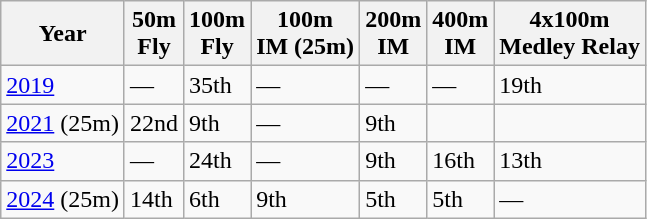<table class="wikitable">
<tr>
<th>Year</th>
<th>50m<br>Fly</th>
<th>100m<br>Fly</th>
<th>100m<br>IM (25m)</th>
<th>200m<br>IM</th>
<th>400m<br>IM</th>
<th>4x100m<br>Medley Relay</th>
</tr>
<tr>
<td><a href='#'>2019</a></td>
<td>—</td>
<td>35th</td>
<td>—</td>
<td>—</td>
<td>—</td>
<td>19th</td>
</tr>
<tr>
<td><a href='#'>2021</a> (25m)</td>
<td>22nd</td>
<td>9th</td>
<td>—</td>
<td>9th</td>
<td></td>
<td></td>
</tr>
<tr>
<td><a href='#'>2023</a></td>
<td>—</td>
<td>24th</td>
<td>—</td>
<td>9th</td>
<td>16th</td>
<td>13th</td>
</tr>
<tr>
<td><a href='#'>2024</a> (25m)</td>
<td>14th</td>
<td>6th</td>
<td>9th</td>
<td>5th</td>
<td>5th</td>
<td>—</td>
</tr>
</table>
